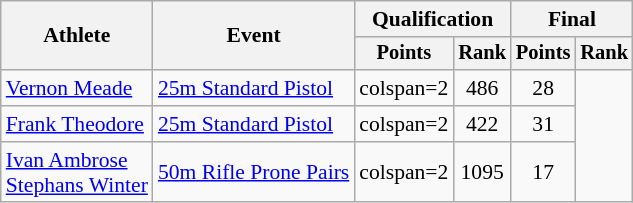<table class="wikitable" style="font-size:90%;">
<tr>
<th rowspan=2>Athlete</th>
<th rowspan=2>Event</th>
<th colspan=2>Qualification</th>
<th colspan=2>Final</th>
</tr>
<tr style="font-size:95%">
<th>Points</th>
<th>Rank</th>
<th>Points</th>
<th>Rank</th>
</tr>
<tr>
<td><a href='#'>Vernon Meade</a></td>
<td><a href='#'>25m Standard Pistol</a></td>
<td>colspan=2 </td>
<td align="center">486</td>
<td align="center">28</td>
</tr>
<tr>
<td><a href='#'>Frank Theodore</a></td>
<td><a href='#'>25m Standard Pistol</a></td>
<td>colspan=2 </td>
<td align="center">422</td>
<td align="center">31</td>
</tr>
<tr>
<td><a href='#'>Ivan Ambrose</a><br><a href='#'>Stephans Winter</a></td>
<td><a href='#'>50m Rifle Prone Pairs</a></td>
<td>colspan=2 </td>
<td align="center">1095</td>
<td align="center">17</td>
</tr>
</table>
